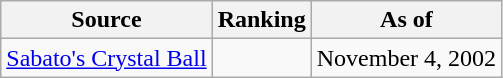<table class="wikitable">
<tr>
<th>Source</th>
<th>Ranking</th>
<th>As of</th>
</tr>
<tr>
<td><a href='#'>Sabato's Crystal Ball</a></td>
<td></td>
<td>November 4, 2002</td>
</tr>
</table>
